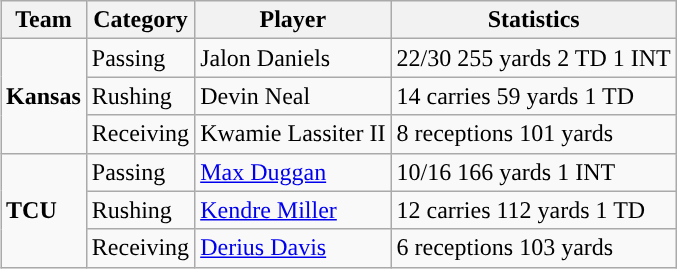<table class="wikitable" style="float: right;">
<tr>
<th>Team</th>
<th>Category</th>
<th>Player</th>
<th>Statistics</th>
</tr>
<tr>
<td rowspan=3><strong>Kansas</strong></td>
<td>Passing</td>
<td>Jalon Daniels</td>
<td>22/30 255 yards 2 TD 1 INT</td>
</tr>
<tr>
<td>Rushing</td>
<td>Devin Neal</td>
<td>14 carries 59 yards 1 TD</td>
</tr>
<tr>
<td>Receiving</td>
<td>Kwamie Lassiter II</td>
<td>8 receptions 101 yards</td>
</tr>
<tr>
<td rowspan=3><strong>TCU</strong></td>
<td>Passing</td>
<td><a href='#'>Max Duggan</a></td>
<td>10/16 166 yards 1 INT</td>
</tr>
<tr>
<td>Rushing</td>
<td><a href='#'>Kendre Miller</a></td>
<td>12 carries 112 yards 1 TD</td>
</tr>
<tr>
<td>Receiving</td>
<td><a href='#'>Derius Davis</a></td>
<td>6 receptions 103 yards</td>
</tr>
</table>
